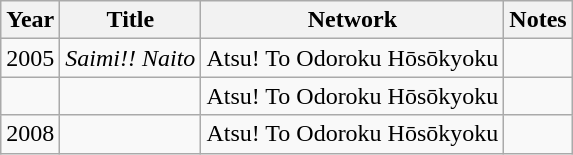<table class="wikitable">
<tr>
<th>Year</th>
<th>Title</th>
<th>Network</th>
<th>Notes</th>
</tr>
<tr>
<td>2005</td>
<td><em>Saimi!! Naito</em></td>
<td>Atsu! To Odoroku Hōsōkyoku</td>
<td></td>
</tr>
<tr>
<td></td>
<td><em></em></td>
<td>Atsu! To Odoroku Hōsōkyoku</td>
<td></td>
</tr>
<tr>
<td>2008</td>
<td><em></em></td>
<td>Atsu! To Odoroku Hōsōkyoku</td>
<td></td>
</tr>
</table>
